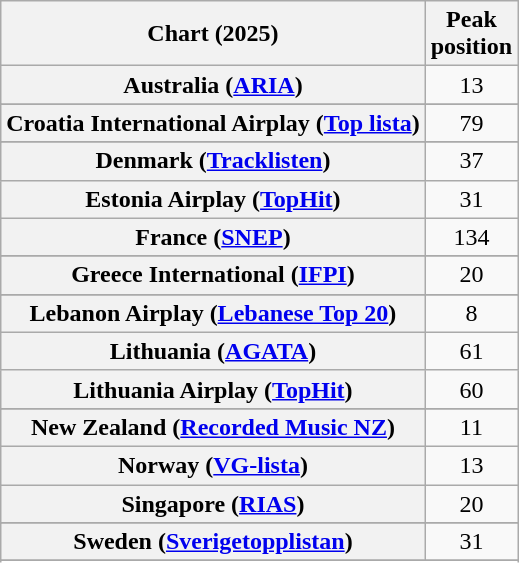<table class="wikitable sortable plainrowheaders" style="text-align:center">
<tr>
<th scope="col">Chart (2025)</th>
<th scope="col">Peak<br>position</th>
</tr>
<tr>
<th scope="row">Australia (<a href='#'>ARIA</a>)</th>
<td>13</td>
</tr>
<tr>
</tr>
<tr>
</tr>
<tr>
<th scope="row">Croatia International Airplay (<a href='#'>Top lista</a>)</th>
<td>79</td>
</tr>
<tr>
</tr>
<tr>
<th scope="row">Denmark (<a href='#'>Tracklisten</a>)</th>
<td>37</td>
</tr>
<tr>
<th scope="row">Estonia Airplay (<a href='#'>TopHit</a>)</th>
<td>31</td>
</tr>
<tr>
<th scope="row">France (<a href='#'>SNEP</a>)</th>
<td>134</td>
</tr>
<tr>
</tr>
<tr>
</tr>
<tr>
<th scope="row">Greece International (<a href='#'>IFPI</a>)</th>
<td>20</td>
</tr>
<tr>
</tr>
<tr>
<th scope="row">Lebanon Airplay (<a href='#'>Lebanese Top 20</a>)</th>
<td>8</td>
</tr>
<tr>
<th scope="row">Lithuania (<a href='#'>AGATA</a>)</th>
<td>61</td>
</tr>
<tr>
<th scope="row">Lithuania Airplay (<a href='#'>TopHit</a>)</th>
<td>60</td>
</tr>
<tr>
</tr>
<tr>
<th scope="row">New Zealand (<a href='#'>Recorded Music NZ</a>)</th>
<td>11</td>
</tr>
<tr>
<th scope="row">Norway (<a href='#'>VG-lista</a>)</th>
<td>13</td>
</tr>
<tr>
<th scope="row">Singapore (<a href='#'>RIAS</a>)</th>
<td>20</td>
</tr>
<tr>
</tr>
<tr>
<th scope="row">Sweden (<a href='#'>Sverigetopplistan</a>)</th>
<td>31</td>
</tr>
<tr>
</tr>
<tr>
</tr>
<tr>
</tr>
<tr>
</tr>
</table>
